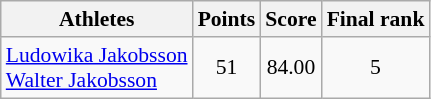<table class="wikitable" border="1" style="font-size:90%">
<tr>
<th>Athletes</th>
<th>Points</th>
<th>Score</th>
<th>Final rank</th>
</tr>
<tr align=center>
<td align=left><a href='#'>Ludowika Jakobsson</a><br><a href='#'>Walter Jakobsson</a></td>
<td>51</td>
<td>84.00</td>
<td>5</td>
</tr>
</table>
